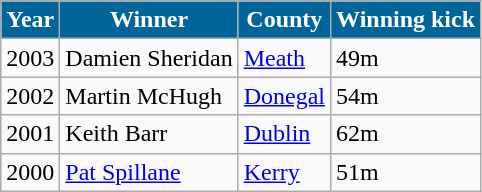<table class="wikitable">
<tr>
<th style="background:#069; color:white;">Year</th>
<th style="background:#069; color:white;">Winner</th>
<th style="background:#069; color:white;">County</th>
<th style="background:#069; color:white;">Winning kick</th>
</tr>
<tr>
<td>2003</td>
<td>Damien Sheridan</td>
<td><a href='#'>Meath</a></td>
<td>49m</td>
</tr>
<tr>
<td>2002</td>
<td>Martin McHugh</td>
<td><a href='#'>Donegal</a></td>
<td>54m</td>
</tr>
<tr>
<td>2001</td>
<td>Keith Barr</td>
<td><a href='#'>Dublin</a></td>
<td>62m</td>
</tr>
<tr>
<td>2000</td>
<td><a href='#'>Pat Spillane</a></td>
<td><a href='#'>Kerry</a></td>
<td>51m</td>
</tr>
</table>
